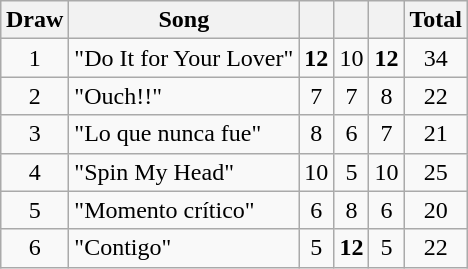<table class="wikitable plainrowheaders" style="margin: 1em auto 1em auto; text-align:center;">
<tr>
<th>Draw</th>
<th>Song</th>
<th></th>
<th></th>
<th></th>
<th>Total</th>
</tr>
<tr>
<td>1</td>
<td align="left">"Do It for Your Lover"</td>
<td><strong>12</strong></td>
<td>10</td>
<td><strong>12</strong></td>
<td>34</td>
</tr>
<tr>
<td>2</td>
<td align="left">"Ouch!!"</td>
<td>7</td>
<td>7</td>
<td>8</td>
<td>22</td>
</tr>
<tr>
<td>3</td>
<td align="left">"Lo que nunca fue"</td>
<td>8</td>
<td>6</td>
<td>7</td>
<td>21</td>
</tr>
<tr>
<td>4</td>
<td align="left">"Spin My Head"</td>
<td>10</td>
<td>5</td>
<td>10</td>
<td>25</td>
</tr>
<tr>
<td>5</td>
<td align="left">"Momento crítico"</td>
<td>6</td>
<td>8</td>
<td>6</td>
<td>20</td>
</tr>
<tr>
<td>6</td>
<td align="left">"Contigo"</td>
<td>5</td>
<td><strong>12</strong></td>
<td>5</td>
<td>22</td>
</tr>
</table>
